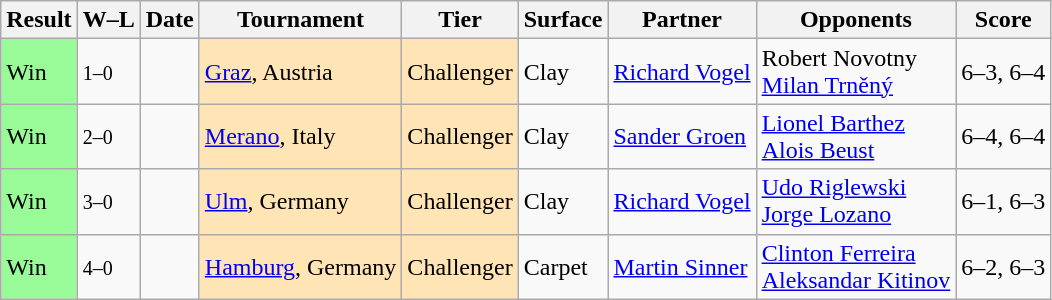<table class="sortable wikitable">
<tr>
<th>Result</th>
<th class="unsortable">W–L</th>
<th>Date</th>
<th>Tournament</th>
<th>Tier</th>
<th>Surface</th>
<th>Partner</th>
<th>Opponents</th>
<th class="unsortable">Score</th>
</tr>
<tr>
<td style="background:#98fb98;">Win</td>
<td><small>1–0</small></td>
<td></td>
<td style="background:moccasin;"><a href='#'>Graz</a>, Austria</td>
<td style="background:moccasin;">Challenger</td>
<td>Clay</td>
<td> <a href='#'>Richard Vogel</a></td>
<td> Robert Novotny <br>  <a href='#'>Milan Trněný</a></td>
<td>6–3, 6–4</td>
</tr>
<tr>
<td style="background:#98fb98;">Win</td>
<td><small>2–0</small></td>
<td></td>
<td style="background:moccasin;"><a href='#'>Merano</a>, Italy</td>
<td style="background:moccasin;">Challenger</td>
<td>Clay</td>
<td> <a href='#'>Sander Groen</a></td>
<td> <a href='#'>Lionel Barthez</a> <br>  <a href='#'>Alois Beust</a></td>
<td>6–4, 6–4</td>
</tr>
<tr>
<td style="background:#98fb98;">Win</td>
<td><small>3–0</small></td>
<td></td>
<td style="background:moccasin;"><a href='#'>Ulm</a>, Germany</td>
<td style="background:moccasin;">Challenger</td>
<td>Clay</td>
<td> <a href='#'>Richard Vogel</a></td>
<td> <a href='#'>Udo Riglewski</a> <br>  <a href='#'>Jorge Lozano</a></td>
<td>6–1, 6–3</td>
</tr>
<tr>
<td style="background:#98fb98;">Win</td>
<td><small>4–0</small></td>
<td></td>
<td style="background:moccasin;"><a href='#'>Hamburg</a>, Germany</td>
<td style="background:moccasin;">Challenger</td>
<td>Carpet</td>
<td> <a href='#'>Martin Sinner</a></td>
<td> <a href='#'>Clinton Ferreira</a> <br>  <a href='#'>Aleksandar Kitinov</a></td>
<td>6–2, 6–3</td>
</tr>
</table>
